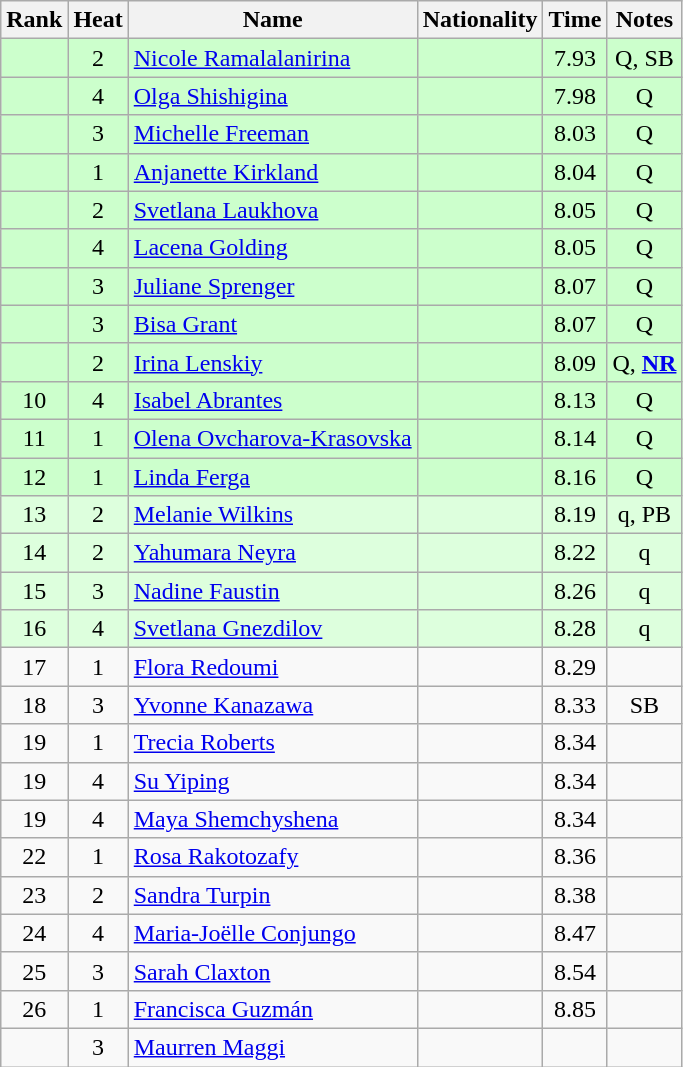<table class="wikitable sortable" style="text-align:center">
<tr>
<th>Rank</th>
<th>Heat</th>
<th>Name</th>
<th>Nationality</th>
<th>Time</th>
<th>Notes</th>
</tr>
<tr bgcolor=ccffcc>
<td></td>
<td>2</td>
<td align="left"><a href='#'>Nicole Ramalalanirina</a></td>
<td align=left></td>
<td>7.93</td>
<td>Q, SB</td>
</tr>
<tr bgcolor=ccffcc>
<td></td>
<td>4</td>
<td align="left"><a href='#'>Olga Shishigina</a></td>
<td align=left></td>
<td>7.98</td>
<td>Q</td>
</tr>
<tr bgcolor=ccffcc>
<td></td>
<td>3</td>
<td align="left"><a href='#'>Michelle Freeman</a></td>
<td align=left></td>
<td>8.03</td>
<td>Q</td>
</tr>
<tr bgcolor=ccffcc>
<td></td>
<td>1</td>
<td align="left"><a href='#'>Anjanette Kirkland</a></td>
<td align=left></td>
<td>8.04</td>
<td>Q</td>
</tr>
<tr bgcolor=ccffcc>
<td></td>
<td>2</td>
<td align="left"><a href='#'>Svetlana Laukhova</a></td>
<td align=left></td>
<td>8.05</td>
<td>Q</td>
</tr>
<tr bgcolor=ccffcc>
<td></td>
<td>4</td>
<td align="left"><a href='#'>Lacena Golding</a></td>
<td align=left></td>
<td>8.05</td>
<td>Q</td>
</tr>
<tr bgcolor=ccffcc>
<td></td>
<td>3</td>
<td align="left"><a href='#'>Juliane Sprenger</a></td>
<td align=left></td>
<td>8.07</td>
<td>Q</td>
</tr>
<tr bgcolor=ccffcc>
<td></td>
<td>3</td>
<td align="left"><a href='#'>Bisa Grant</a></td>
<td align=left></td>
<td>8.07</td>
<td>Q</td>
</tr>
<tr bgcolor=ccffcc>
<td></td>
<td>2</td>
<td align="left"><a href='#'>Irina Lenskiy</a></td>
<td align=left></td>
<td>8.09</td>
<td>Q, <strong><a href='#'>NR</a></strong></td>
</tr>
<tr bgcolor=ccffcc>
<td>10</td>
<td>4</td>
<td align="left"><a href='#'>Isabel Abrantes</a></td>
<td align=left></td>
<td>8.13</td>
<td>Q</td>
</tr>
<tr bgcolor=ccffcc>
<td>11</td>
<td>1</td>
<td align="left"><a href='#'>Olena Ovcharova-Krasovska</a></td>
<td align=left></td>
<td>8.14</td>
<td>Q</td>
</tr>
<tr bgcolor=ccffcc>
<td>12</td>
<td>1</td>
<td align="left"><a href='#'>Linda Ferga</a></td>
<td align=left></td>
<td>8.16</td>
<td>Q</td>
</tr>
<tr bgcolor=ddffdd>
<td>13</td>
<td>2</td>
<td align="left"><a href='#'>Melanie Wilkins</a></td>
<td align=left></td>
<td>8.19</td>
<td>q, PB</td>
</tr>
<tr bgcolor=ddffdd>
<td>14</td>
<td>2</td>
<td align="left"><a href='#'>Yahumara Neyra</a></td>
<td align=left></td>
<td>8.22</td>
<td>q</td>
</tr>
<tr bgcolor=ddffdd>
<td>15</td>
<td>3</td>
<td align="left"><a href='#'>Nadine Faustin</a></td>
<td align=left></td>
<td>8.26</td>
<td>q</td>
</tr>
<tr bgcolor=ddffdd>
<td>16</td>
<td>4</td>
<td align="left"><a href='#'>Svetlana Gnezdilov</a></td>
<td align=left></td>
<td>8.28</td>
<td>q</td>
</tr>
<tr>
<td>17</td>
<td>1</td>
<td align="left"><a href='#'>Flora Redoumi</a></td>
<td align=left></td>
<td>8.29</td>
<td></td>
</tr>
<tr>
<td>18</td>
<td>3</td>
<td align="left"><a href='#'>Yvonne Kanazawa</a></td>
<td align=left></td>
<td>8.33</td>
<td>SB</td>
</tr>
<tr>
<td>19</td>
<td>1</td>
<td align="left"><a href='#'>Trecia Roberts</a></td>
<td align=left></td>
<td>8.34</td>
<td></td>
</tr>
<tr>
<td>19</td>
<td>4</td>
<td align="left"><a href='#'>Su Yiping</a></td>
<td align=left></td>
<td>8.34</td>
<td></td>
</tr>
<tr>
<td>19</td>
<td>4</td>
<td align="left"><a href='#'>Maya Shemchyshena</a></td>
<td align=left></td>
<td>8.34</td>
<td></td>
</tr>
<tr>
<td>22</td>
<td>1</td>
<td align="left"><a href='#'>Rosa Rakotozafy</a></td>
<td align=left></td>
<td>8.36</td>
<td></td>
</tr>
<tr>
<td>23</td>
<td>2</td>
<td align="left"><a href='#'>Sandra Turpin</a></td>
<td align=left></td>
<td>8.38</td>
<td></td>
</tr>
<tr>
<td>24</td>
<td>4</td>
<td align="left"><a href='#'>Maria-Joëlle Conjungo</a></td>
<td align=left></td>
<td>8.47</td>
<td></td>
</tr>
<tr>
<td>25</td>
<td>3</td>
<td align="left"><a href='#'>Sarah Claxton</a></td>
<td align=left></td>
<td>8.54</td>
<td></td>
</tr>
<tr>
<td>26</td>
<td>1</td>
<td align="left"><a href='#'>Francisca Guzmán</a></td>
<td align=left></td>
<td>8.85</td>
<td></td>
</tr>
<tr>
<td></td>
<td>3</td>
<td align="left"><a href='#'>Maurren Maggi</a></td>
<td align=left></td>
<td></td>
<td></td>
</tr>
</table>
